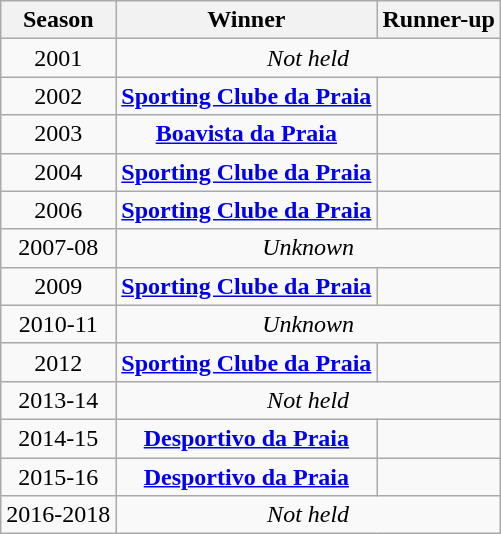<table class="wikitable" style="text-align: center; font-size:100%">
<tr>
<th>Season</th>
<th>Winner</th>
<th>Runner-up</th>
</tr>
<tr>
<td>2001</td>
<td colspan=2><em>Not held</em></td>
</tr>
<tr>
<td>2002</td>
<td><strong><a href='#'>Sporting Clube da Praia</a></strong></td>
<td></td>
</tr>
<tr>
<td>2003</td>
<td><strong><a href='#'>Boavista da Praia</a></strong></td>
<td></td>
</tr>
<tr>
<td>2004</td>
<td><strong><a href='#'>Sporting Clube da Praia</a></strong></td>
<td></td>
</tr>
<tr>
<td>2006</td>
<td><strong><a href='#'>Sporting Clube da Praia</a></strong></td>
<td></td>
</tr>
<tr>
<td>2007-08</td>
<td colspan=2><em>Unknown</em></td>
</tr>
<tr>
<td>2009</td>
<td><strong><a href='#'>Sporting Clube da Praia</a></strong></td>
<td></td>
</tr>
<tr>
<td>2010-11</td>
<td colspan=2><em>Unknown</em></td>
</tr>
<tr>
<td>2012</td>
<td><strong><a href='#'>Sporting Clube da Praia</a></strong></td>
<td></td>
</tr>
<tr>
<td>2013-14</td>
<td colspan=2><em>Not held</em></td>
</tr>
<tr>
<td>2014-15</td>
<td><strong><a href='#'>Desportivo da Praia</a></strong></td>
<td></td>
</tr>
<tr>
<td>2015-16</td>
<td><strong><a href='#'>Desportivo da Praia</a></strong></td>
<td></td>
</tr>
<tr>
<td>2016-2018</td>
<td colspan=2><em>Not held</em></td>
</tr>
</table>
